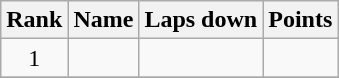<table class="wikitable sortable" style="text-align:center">
<tr>
<th>Rank</th>
<th>Name</th>
<th>Laps down</th>
<th>Points</th>
</tr>
<tr>
<td>1</td>
<td align=left></td>
<td></td>
<td></td>
</tr>
<tr>
</tr>
</table>
